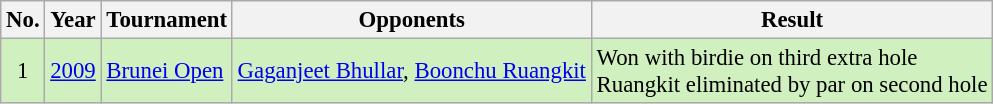<table class="wikitable" style="font-size:95%;">
<tr>
<th>No.</th>
<th>Year</th>
<th>Tournament</th>
<th>Opponents</th>
<th>Result</th>
</tr>
<tr style="background:#D0F0C0;">
<td align=center>1</td>
<td><a href='#'>2009</a></td>
<td><a href='#'>Brunei Open</a></td>
<td> <a href='#'>Gaganjeet Bhullar</a>,  <a href='#'>Boonchu Ruangkit</a></td>
<td>Won with birdie on third extra hole<br>Ruangkit eliminated by par on second hole</td>
</tr>
</table>
